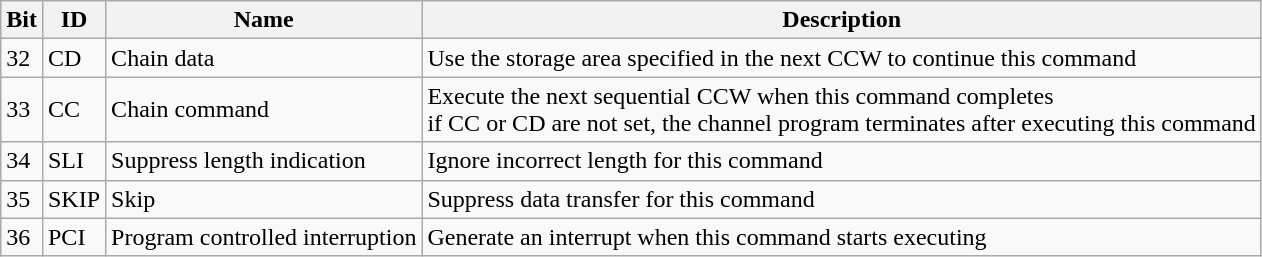<table class="wikitable">
<tr>
<th>Bit</th>
<th>ID</th>
<th>Name</th>
<th>Description</th>
</tr>
<tr>
<td>32</td>
<td>CD</td>
<td>Chain data</td>
<td>Use the storage area specified in the next CCW to continue this command</td>
</tr>
<tr>
<td>33</td>
<td>CC</td>
<td>Chain command</td>
<td>Execute the next sequential CCW when this command completes<br> if CC or CD are not set, the channel program terminates after executing this command</td>
</tr>
<tr>
<td>34</td>
<td>SLI</td>
<td>Suppress length indication</td>
<td>Ignore incorrect length for this command</td>
</tr>
<tr>
<td>35</td>
<td>SKIP</td>
<td>Skip</td>
<td>Suppress data transfer for this command</td>
</tr>
<tr>
<td>36</td>
<td>PCI</td>
<td>Program controlled interruption</td>
<td>Generate an interrupt when this command starts executing</td>
</tr>
</table>
